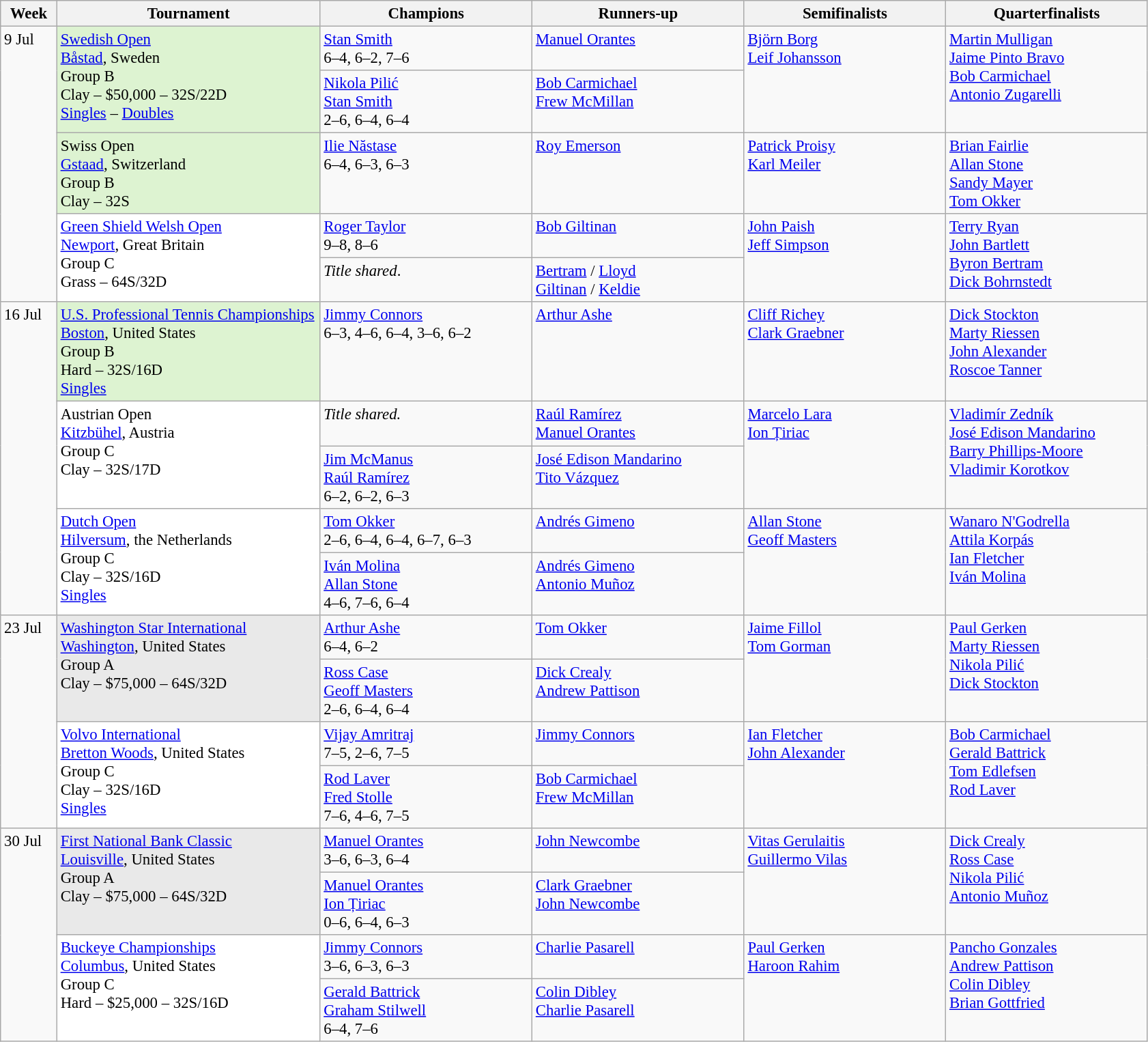<table class=wikitable style=font-size:95%>
<tr>
<th style="width:48px;">Week</th>
<th style="width:250px;">Tournament</th>
<th style="width:200px;">Champions</th>
<th style="width:200px;">Runners-up</th>
<th style="width:190px;">Semifinalists</th>
<th style="width:190px;">Quarterfinalists</th>
</tr>
<tr valign=top>
<td rowspan=5>9 Jul</td>
<td style="background:#DDF3D1 ;" rowspan="2"><a href='#'>Swedish Open</a> <br> <a href='#'>Båstad</a>, Sweden <br> Group B <br> Clay – $50,000 – 32S/22D <br> <a href='#'>Singles</a> – <a href='#'>Doubles</a></td>
<td> <a href='#'>Stan Smith</a> <br> 6–4, 6–2, 7–6</td>
<td> <a href='#'>Manuel Orantes</a></td>
<td rowspan=2> <a href='#'>Björn Borg</a> <br>  <a href='#'>Leif Johansson</a></td>
<td rowspan=2> <a href='#'>Martin Mulligan</a> <br>  <a href='#'>Jaime Pinto Bravo</a> <br>  <a href='#'>Bob Carmichael</a> <br>  <a href='#'>Antonio Zugarelli</a></td>
</tr>
<tr valign=top>
<td> <a href='#'>Nikola Pilić</a> <br>  <a href='#'>Stan Smith</a> <br> 2–6, 6–4, 6–4</td>
<td> <a href='#'>Bob Carmichael</a> <br>  <a href='#'>Frew McMillan</a></td>
</tr>
<tr valign=top>
<td style="background:#DDF3D1 ;">Swiss Open <br> <a href='#'>Gstaad</a>, Switzerland <br> Group B <br> Clay – 32S</td>
<td> <a href='#'>Ilie Năstase</a> <br> 6–4, 6–3, 6–3</td>
<td> <a href='#'>Roy Emerson</a></td>
<td> <a href='#'>Patrick Proisy</a> <br>  <a href='#'>Karl Meiler</a></td>
<td> <a href='#'>Brian Fairlie</a> <br>  <a href='#'>Allan Stone</a> <br>  <a href='#'>Sandy Mayer</a> <br>  <a href='#'>Tom Okker</a></td>
</tr>
<tr valign=top>
<td style="background:#fff;" rowspan="2"><a href='#'>Green Shield Welsh Open</a> <br> <a href='#'>Newport</a>, Great Britain <br> Group C <br> Grass – 64S/32D</td>
<td> <a href='#'>Roger Taylor</a> <br> 9–8, 8–6</td>
<td> <a href='#'>Bob Giltinan</a></td>
<td rowspan=2> <a href='#'>John Paish</a> <br>  <a href='#'>Jeff Simpson</a></td>
<td rowspan=2> <a href='#'>Terry Ryan</a> <br>  <a href='#'>John Bartlett</a> <br>  <a href='#'>Byron Bertram</a> <br>  <a href='#'>Dick Bohrnstedt</a></td>
</tr>
<tr valign=top>
<td><em>Title shared</em>.</td>
<td> <a href='#'>Bertram</a> /  <a href='#'>Lloyd</a> <br>  <a href='#'>Giltinan</a> /  <a href='#'>Keldie</a></td>
</tr>
<tr valign=top>
<td rowspan=5>16 Jul</td>
<td style="background:#DDF3D1 ;"><a href='#'>U.S. Professional Tennis Championships</a> <br> <a href='#'>Boston</a>, United States <br> Group B <br> Hard – 32S/16D <br> <a href='#'>Singles</a></td>
<td> <a href='#'>Jimmy Connors</a> <br> 6–3, 4–6, 6–4, 3–6, 6–2</td>
<td> <a href='#'>Arthur Ashe</a></td>
<td> <a href='#'>Cliff Richey</a> <br>  <a href='#'>Clark Graebner</a></td>
<td> <a href='#'>Dick Stockton</a> <br>  <a href='#'>Marty Riessen</a> <br>  <a href='#'>John Alexander</a> <br>  <a href='#'>Roscoe Tanner</a></td>
</tr>
<tr valign=top>
<td style="background:#fff;" rowspan="2">Austrian Open <br> <a href='#'>Kitzbühel</a>, Austria <br> Group C <br> Clay – 32S/17D</td>
<td><em>Title shared.</em></td>
<td> <a href='#'>Raúl Ramírez</a> <br>  <a href='#'>Manuel Orantes</a></td>
<td rowspan=2> <a href='#'>Marcelo Lara</a> <br>  <a href='#'>Ion Țiriac</a></td>
<td rowspan=2> <a href='#'>Vladimír Zedník</a> <br>  <a href='#'>José Edison Mandarino</a> <br>  <a href='#'>Barry Phillips-Moore</a> <br>  <a href='#'>Vladimir Korotkov</a></td>
</tr>
<tr valign=top>
<td> <a href='#'>Jim McManus</a> <br>  <a href='#'>Raúl Ramírez</a> <br> 6–2, 6–2, 6–3</td>
<td> <a href='#'>José Edison Mandarino</a> <br>  <a href='#'>Tito Vázquez</a></td>
</tr>
<tr valign=top>
<td style="background:#fff;" rowspan="2"><a href='#'>Dutch Open</a> <br> <a href='#'>Hilversum</a>, the Netherlands <br> Group C <br> Clay – 32S/16D <br> <a href='#'>Singles</a></td>
<td> <a href='#'>Tom Okker</a> <br> 2–6, 6–4, 6–4, 6–7, 6–3</td>
<td> <a href='#'>Andrés Gimeno</a></td>
<td rowspan=2> <a href='#'>Allan Stone</a> <br>  <a href='#'>Geoff Masters</a></td>
<td rowspan=2> <a href='#'>Wanaro N'Godrella</a> <br>  <a href='#'>Attila Korpás</a> <br>  <a href='#'>Ian Fletcher</a> <br>  <a href='#'>Iván Molina</a></td>
</tr>
<tr valign=top>
<td> <a href='#'>Iván Molina</a> <br>  <a href='#'>Allan Stone</a> <br> 4–6, 7–6, 6–4</td>
<td> <a href='#'>Andrés Gimeno</a> <br>  <a href='#'>Antonio Muñoz</a></td>
</tr>
<tr valign=top>
<td rowspan=4>23 Jul</td>
<td style="background:#E9E9E9 ;" rowspan="2"><a href='#'>Washington Star International</a> <br> <a href='#'>Washington</a>, United States <br> Group A <br>  Clay – $75,000 – 64S/32D</td>
<td> <a href='#'>Arthur Ashe</a> <br> 6–4, 6–2</td>
<td> <a href='#'>Tom Okker</a></td>
<td rowspan=2> <a href='#'>Jaime Fillol</a> <br>  <a href='#'>Tom Gorman</a></td>
<td rowspan=2> <a href='#'>Paul Gerken</a> <br>  <a href='#'>Marty Riessen</a> <br>  <a href='#'>Nikola Pilić</a> <br>  <a href='#'>Dick Stockton</a></td>
</tr>
<tr valign=top>
<td> <a href='#'>Ross Case</a> <br>  <a href='#'>Geoff Masters</a> <br> 2–6, 6–4, 6–4</td>
<td> <a href='#'>Dick Crealy</a> <br>  <a href='#'>Andrew Pattison</a></td>
</tr>
<tr valign=top>
<td style="background:#fff;" rowspan="2"><a href='#'>Volvo International</a> <br> <a href='#'>Bretton Woods</a>, United States <br> Group C <br> Clay – 32S/16D <br> <a href='#'>Singles</a></td>
<td> <a href='#'>Vijay Amritraj</a> <br> 7–5, 2–6, 7–5</td>
<td> <a href='#'>Jimmy Connors</a></td>
<td rowspan=2> <a href='#'>Ian Fletcher</a> <br>  <a href='#'>John Alexander</a></td>
<td rowspan=2> <a href='#'>Bob Carmichael</a> <br>  <a href='#'>Gerald Battrick</a> <br>  <a href='#'>Tom Edlefsen</a> <br>  <a href='#'>Rod Laver</a></td>
</tr>
<tr valign=top>
<td> <a href='#'>Rod Laver</a> <br>  <a href='#'>Fred Stolle</a> <br> 7–6, 4–6, 7–5</td>
<td> <a href='#'>Bob Carmichael</a> <br>  <a href='#'>Frew McMillan</a></td>
</tr>
<tr valign=top>
<td rowspan=4>30 Jul</td>
<td style="background:#E9E9E9 ;" rowspan="2"><a href='#'>First National Bank Classic</a> <br> <a href='#'>Louisville</a>, United States <br> Group A <br>  Clay – $75,000 – 64S/32D</td>
<td> <a href='#'>Manuel Orantes</a> <br> 3–6, 6–3, 6–4</td>
<td> <a href='#'>John Newcombe</a></td>
<td rowspan=2> <a href='#'>Vitas Gerulaitis</a> <br>  <a href='#'>Guillermo Vilas</a></td>
<td rowspan=2> <a href='#'>Dick Crealy</a> <br>  <a href='#'>Ross Case</a> <br>  <a href='#'>Nikola Pilić</a> <br>  <a href='#'>Antonio Muñoz</a></td>
</tr>
<tr valign=top>
<td> <a href='#'>Manuel Orantes</a> <br>  <a href='#'>Ion Țiriac</a> <br> 0–6, 6–4, 6–3</td>
<td> <a href='#'>Clark Graebner</a> <br>  <a href='#'>John Newcombe</a></td>
</tr>
<tr valign=top>
<td style="background:#fff;" rowspan="2"><a href='#'>Buckeye Championships</a> <br> <a href='#'>Columbus</a>, United States <br> Group C <br> Hard – $25,000 – 32S/16D</td>
<td> <a href='#'>Jimmy Connors</a> <br> 3–6, 6–3, 6–3</td>
<td> <a href='#'>Charlie Pasarell</a></td>
<td rowspan=2> <a href='#'>Paul Gerken</a> <br>  <a href='#'>Haroon Rahim</a></td>
<td rowspan=2> <a href='#'>Pancho Gonzales</a> <br>  <a href='#'>Andrew Pattison</a> <br>  <a href='#'>Colin Dibley</a> <br>  <a href='#'>Brian Gottfried</a></td>
</tr>
<tr valign=top>
<td> <a href='#'>Gerald Battrick</a> <br>  <a href='#'>Graham Stilwell</a> <br> 6–4, 7–6</td>
<td> <a href='#'>Colin Dibley</a> <br>  <a href='#'>Charlie Pasarell</a></td>
</tr>
</table>
